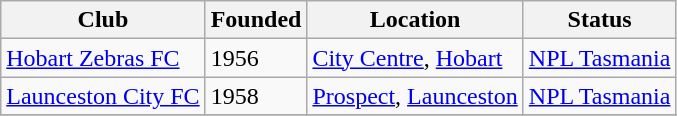<table class="wikitable sortable">
<tr>
<th>Club</th>
<th>Founded</th>
<th>Location</th>
<th>Status</th>
</tr>
<tr>
<td><a href='#'>Hobart Zebras FC</a></td>
<td>1956</td>
<td><a href='#'>City Centre</a>, <a href='#'>Hobart</a></td>
<td><a href='#'>NPL Tasmania</a></td>
</tr>
<tr>
<td><a href='#'>Launceston City FC</a></td>
<td>1958</td>
<td><a href='#'>Prospect</a>, <a href='#'>Launceston</a></td>
<td><a href='#'>NPL Tasmania</a></td>
</tr>
<tr>
</tr>
</table>
